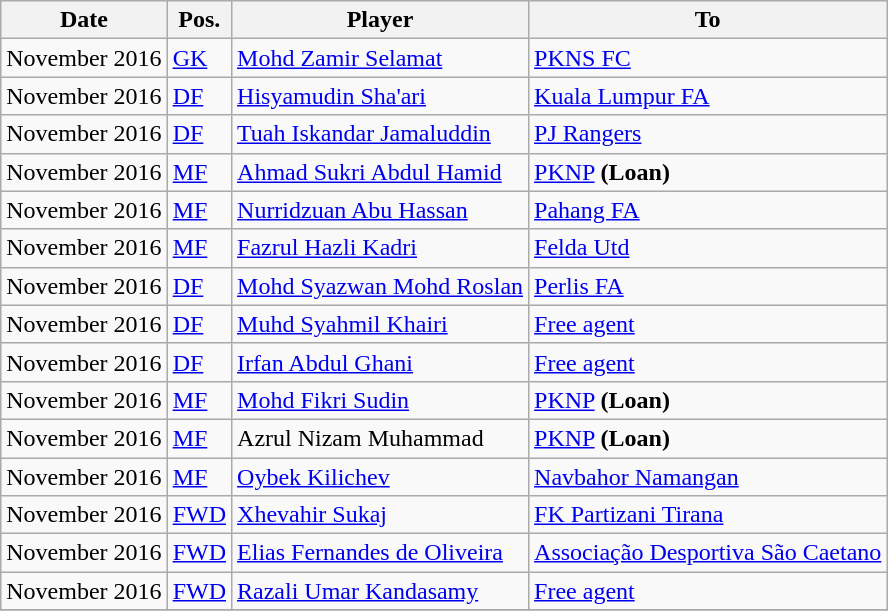<table class="wikitable sortable">
<tr>
<th>Date</th>
<th>Pos.</th>
<th>Player</th>
<th>To</th>
</tr>
<tr>
<td>November 2016</td>
<td><a href='#'>GK</a></td>
<td> <a href='#'>Mohd Zamir Selamat</a></td>
<td> <a href='#'>PKNS FC</a></td>
</tr>
<tr>
<td>November 2016</td>
<td><a href='#'>DF</a></td>
<td> <a href='#'>Hisyamudin Sha'ari</a></td>
<td> <a href='#'>Kuala Lumpur FA</a></td>
</tr>
<tr>
<td>November 2016</td>
<td><a href='#'>DF</a></td>
<td> <a href='#'>Tuah Iskandar Jamaluddin</a></td>
<td> <a href='#'>PJ Rangers</a></td>
</tr>
<tr>
<td>November 2016</td>
<td><a href='#'>MF</a></td>
<td> <a href='#'>Ahmad Sukri Abdul Hamid</a></td>
<td> <a href='#'>PKNP</a> <strong>(Loan)</strong></td>
</tr>
<tr>
<td>November 2016</td>
<td><a href='#'>MF</a></td>
<td> <a href='#'>Nurridzuan Abu Hassan</a></td>
<td> <a href='#'>Pahang FA</a></td>
</tr>
<tr>
<td>November 2016</td>
<td><a href='#'>MF</a></td>
<td> <a href='#'>Fazrul Hazli Kadri</a></td>
<td> <a href='#'>Felda Utd</a></td>
</tr>
<tr>
<td>November 2016</td>
<td><a href='#'>DF</a></td>
<td> <a href='#'>Mohd Syazwan Mohd Roslan</a></td>
<td> <a href='#'>Perlis FA</a></td>
</tr>
<tr>
<td>November 2016</td>
<td><a href='#'>DF</a></td>
<td> <a href='#'>Muhd Syahmil Khairi</a></td>
<td><a href='#'>Free agent</a></td>
</tr>
<tr>
<td>November 2016</td>
<td><a href='#'>DF</a></td>
<td> <a href='#'>Irfan Abdul Ghani</a></td>
<td><a href='#'>Free agent</a></td>
</tr>
<tr>
<td>November 2016</td>
<td><a href='#'>MF</a></td>
<td> <a href='#'>Mohd Fikri Sudin</a></td>
<td> <a href='#'>PKNP</a> <strong>(Loan)</strong></td>
</tr>
<tr>
<td>November 2016</td>
<td><a href='#'>MF</a></td>
<td> Azrul Nizam Muhammad</td>
<td> <a href='#'>PKNP</a> <strong>(Loan)</strong></td>
</tr>
<tr>
<td>November 2016</td>
<td><a href='#'>MF</a></td>
<td> <a href='#'>Oybek Kilichev</a></td>
<td> <a href='#'>Navbahor Namangan</a></td>
</tr>
<tr>
<td>November 2016</td>
<td><a href='#'>FWD</a></td>
<td> <a href='#'>Xhevahir Sukaj</a></td>
<td> <a href='#'>FK Partizani Tirana</a></td>
</tr>
<tr>
<td>November 2016</td>
<td><a href='#'>FWD</a></td>
<td> <a href='#'>Elias Fernandes de Oliveira</a></td>
<td> <a href='#'>Associação Desportiva São Caetano</a></td>
</tr>
<tr>
<td>November 2016</td>
<td><a href='#'>FWD</a></td>
<td> <a href='#'>Razali Umar Kandasamy</a></td>
<td><a href='#'>Free agent</a></td>
</tr>
<tr>
</tr>
</table>
